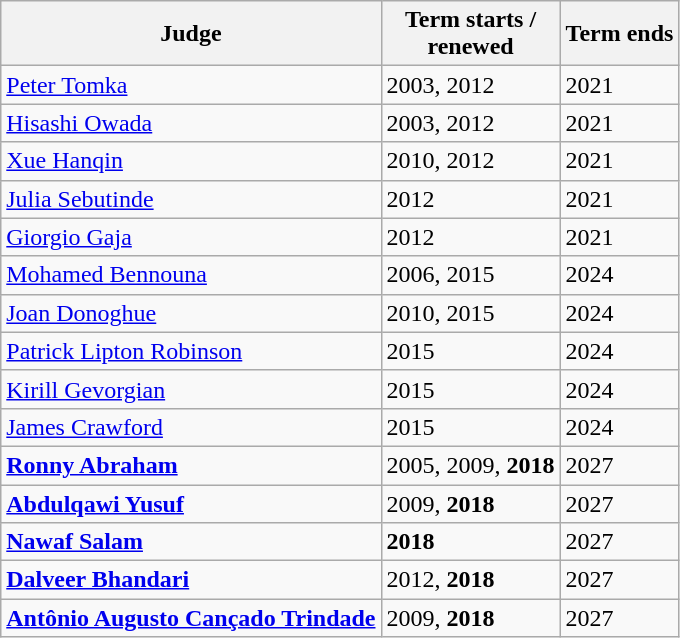<table class="wikitable sortable">
<tr>
<th>Judge</th>
<th>Term starts / <br> renewed</th>
<th>Term ends</th>
</tr>
<tr>
<td> <a href='#'>Peter Tomka</a></td>
<td>2003, 2012</td>
<td>2021</td>
</tr>
<tr>
<td> <a href='#'>Hisashi Owada</a></td>
<td>2003, 2012</td>
<td>2021</td>
</tr>
<tr>
<td> <a href='#'>Xue Hanqin</a></td>
<td>2010, 2012</td>
<td>2021</td>
</tr>
<tr>
<td> <a href='#'>Julia Sebutinde</a></td>
<td>2012</td>
<td>2021</td>
</tr>
<tr>
<td> <a href='#'>Giorgio Gaja</a></td>
<td>2012</td>
<td>2021</td>
</tr>
<tr>
<td> <a href='#'>Mohamed Bennouna</a></td>
<td>2006, 2015</td>
<td>2024</td>
</tr>
<tr>
<td> <a href='#'>Joan Donoghue</a></td>
<td>2010, 2015</td>
<td>2024</td>
</tr>
<tr>
<td> <a href='#'>Patrick Lipton Robinson</a></td>
<td>2015</td>
<td>2024</td>
</tr>
<tr>
<td> <a href='#'>Kirill Gevorgian</a></td>
<td>2015</td>
<td>2024</td>
</tr>
<tr>
<td> <a href='#'>James Crawford</a></td>
<td>2015</td>
<td>2024</td>
</tr>
<tr>
<td> <strong><a href='#'>Ronny Abraham</a></strong></td>
<td>2005, 2009, <strong>2018</strong></td>
<td>2027</td>
</tr>
<tr>
<td> <strong><a href='#'>Abdulqawi Yusuf</a></strong></td>
<td>2009, <strong>2018</strong></td>
<td>2027</td>
</tr>
<tr>
<td> <strong><a href='#'>Nawaf Salam</a></strong></td>
<td><strong>2018</strong></td>
<td>2027</td>
</tr>
<tr>
<td> <strong><a href='#'>Dalveer Bhandari</a></strong></td>
<td>2012, <strong>2018</strong></td>
<td>2027</td>
</tr>
<tr>
<td> <strong><a href='#'>Antônio Augusto Cançado Trindade</a></strong></td>
<td>2009, <strong>2018</strong></td>
<td>2027</td>
</tr>
</table>
